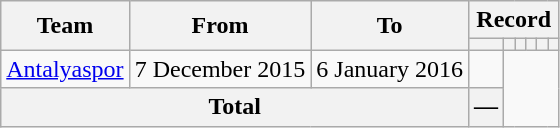<table class="wikitable" style="text-align: center">
<tr>
<th rowspan="2">Team</th>
<th rowspan="2">From</th>
<th rowspan="2">To</th>
<th colspan="6">Record</th>
</tr>
<tr>
<th></th>
<th></th>
<th></th>
<th></th>
<th></th>
<th></th>
</tr>
<tr>
<td><a href='#'>Antalyaspor</a></td>
<td>7 December 2015</td>
<td>6 January 2016<br></td>
<td></td>
</tr>
<tr>
<th colspan="3">Total<br></th>
<th>—</th>
</tr>
</table>
